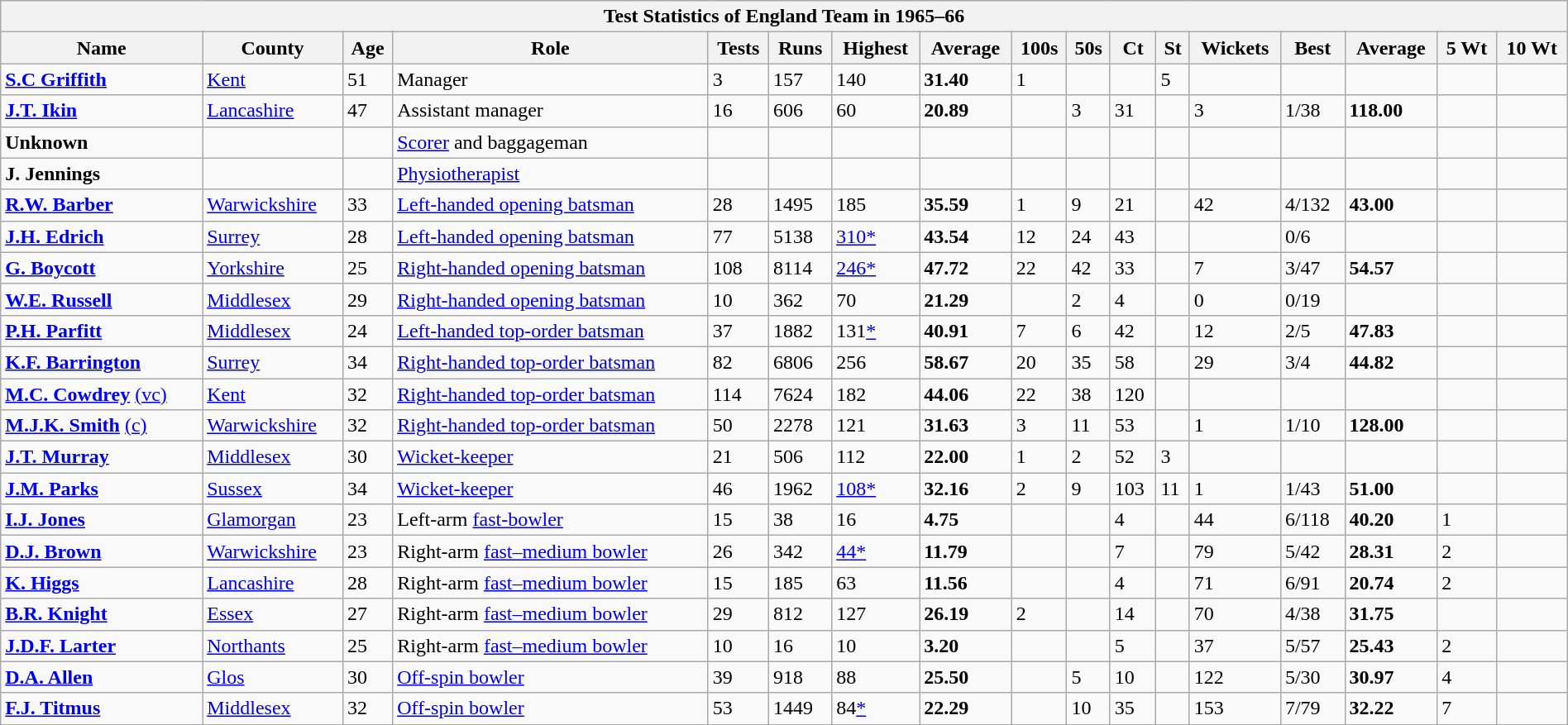<table class="wikitable" style="width:100%;">
<tr>
<th colspan=17>Test Statistics of England Team in 1965–66</th>
</tr>
<tr>
<th>Name</th>
<th>County</th>
<th>Age</th>
<th>Role</th>
<th>Tests</th>
<th>Runs</th>
<th>Highest</th>
<th>Average</th>
<th>100s</th>
<th>50s</th>
<th>Ct</th>
<th>St</th>
<th>Wickets</th>
<th>Best</th>
<th>Average</th>
<th>5 Wt</th>
<th>10 Wt</th>
</tr>
<tr align=left>
<td><strong><a href='#'>S.C Griffith</a></strong></td>
<td><a href='#'>Kent</a></td>
<td>51</td>
<td>Manager</td>
<td>3</td>
<td>157</td>
<td>140</td>
<td><strong>31.40</strong></td>
<td>1</td>
<td></td>
<td></td>
<td>5</td>
<td></td>
<td></td>
<td></td>
<td></td>
<td></td>
</tr>
<tr align=left>
<td><strong><a href='#'>J.T. Ikin</a></strong></td>
<td><a href='#'>Lancashire</a></td>
<td>47</td>
<td>Assistant manager</td>
<td>16</td>
<td>606</td>
<td>60</td>
<td><strong>20.89</strong></td>
<td></td>
<td>3</td>
<td>31</td>
<td></td>
<td>3</td>
<td>1/38</td>
<td><strong>118.00</strong></td>
<td></td>
<td></td>
</tr>
<tr align=left>
<td><strong>Unknown</strong></td>
<td></td>
<td></td>
<td><a href='#'>Scorer</a> and baggageman</td>
<td></td>
<td></td>
<td></td>
<td></td>
<td></td>
<td></td>
<td></td>
<td></td>
<td></td>
<td></td>
<td></td>
<td></td>
<td></td>
</tr>
<tr align=left>
<td><strong>J. Jennings</strong></td>
<td></td>
<td></td>
<td><a href='#'>Physiotherapist</a></td>
<td></td>
<td></td>
<td></td>
<td></td>
<td></td>
<td></td>
<td></td>
<td></td>
<td></td>
<td></td>
<td></td>
<td></td>
<td></td>
</tr>
<tr align=left>
<td><strong><a href='#'>R.W. Barber</a></strong></td>
<td><a href='#'>Warwickshire</a></td>
<td>33</td>
<td><a href='#'>Left-handed opening batsman</a></td>
<td>28</td>
<td>1495</td>
<td>185</td>
<td><strong>35.59</strong></td>
<td>1</td>
<td>9</td>
<td>21</td>
<td></td>
<td>42</td>
<td>4/132</td>
<td><strong>43.00</strong></td>
<td></td>
<td></td>
</tr>
<tr align=left>
<td><strong><a href='#'>J.H. Edrich</a></strong></td>
<td><a href='#'>Surrey</a></td>
<td>28</td>
<td><a href='#'>Left-handed opening batsman</a></td>
<td>77</td>
<td>5138</td>
<td><a href='#'>310*</a></td>
<td><strong>43.54</strong></td>
<td>12</td>
<td>24</td>
<td>43</td>
<td></td>
<td></td>
<td>0/6</td>
<td></td>
<td></td>
<td></td>
</tr>
<tr align=left>
<td><strong><a href='#'>G. Boycott</a></strong></td>
<td><a href='#'>Yorkshire</a></td>
<td>25</td>
<td><a href='#'>Right-handed opening batsman</a></td>
<td>108</td>
<td>8114</td>
<td><a href='#'>246*</a></td>
<td><strong>47.72</strong></td>
<td>22</td>
<td>42</td>
<td>33</td>
<td></td>
<td>7</td>
<td>3/47</td>
<td><strong>54.57</strong></td>
<td></td>
<td></td>
</tr>
<tr align=left>
<td><strong><a href='#'>W.E. Russell</a></strong></td>
<td><a href='#'>Middlesex</a></td>
<td>29</td>
<td><a href='#'>Right-handed opening batsman</a></td>
<td>10</td>
<td>362</td>
<td>70</td>
<td><strong>21.29</strong></td>
<td></td>
<td>2</td>
<td>4</td>
<td></td>
<td>0</td>
<td>0/19</td>
<td></td>
<td></td>
<td></td>
</tr>
<tr align=left>
<td><strong><a href='#'>P.H. Parfitt</a></strong></td>
<td><a href='#'>Middlesex</a></td>
<td>24</td>
<td><a href='#'>Left-handed top-order batsman</a></td>
<td>37</td>
<td>1882</td>
<td>131<a href='#'>*</a></td>
<td><strong>40.91</strong></td>
<td>7</td>
<td>6</td>
<td>42</td>
<td></td>
<td>12</td>
<td>2/5</td>
<td><strong>47.83</strong></td>
<td></td>
<td></td>
</tr>
<tr align=left>
<td><strong><a href='#'>K.F. Barrington</a></strong></td>
<td><a href='#'>Surrey</a></td>
<td>34</td>
<td><a href='#'>Right-handed top-order batsman</a></td>
<td>82</td>
<td>6806</td>
<td>256</td>
<td><strong>58.67</strong></td>
<td>20</td>
<td>35</td>
<td>58</td>
<td></td>
<td>29</td>
<td>3/4</td>
<td><strong>44.82</strong></td>
<td></td>
<td></td>
</tr>
<tr align=left>
<td><strong><a href='#'>M.C. Cowdrey</a></strong> <a href='#'>(vc)</a></td>
<td><a href='#'>Kent</a></td>
<td>32</td>
<td><a href='#'>Right-handed top-order batsman</a></td>
<td>114</td>
<td>7624</td>
<td>182</td>
<td><strong>44.06</strong></td>
<td>22</td>
<td>38</td>
<td>120</td>
<td></td>
<td></td>
<td></td>
<td></td>
<td></td>
<td></td>
</tr>
<tr align=left>
<td><strong><a href='#'>M.J.K. Smith</a></strong> <a href='#'>(c)</a></td>
<td><a href='#'>Warwickshire</a></td>
<td>32</td>
<td><a href='#'>Right-handed top-order batsman</a></td>
<td>50</td>
<td>2278</td>
<td>121</td>
<td><strong>31.63</strong></td>
<td>3</td>
<td>11</td>
<td>53</td>
<td></td>
<td>1</td>
<td>1/10</td>
<td><strong>128.00</strong></td>
<td></td>
<td></td>
</tr>
<tr align=left>
<td><strong><a href='#'>J.T. Murray</a></strong></td>
<td><a href='#'>Middlesex</a></td>
<td>30</td>
<td><a href='#'>Wicket-keeper</a></td>
<td>21</td>
<td>506</td>
<td>112</td>
<td><strong>22.00</strong></td>
<td>1</td>
<td>2</td>
<td>52</td>
<td>3</td>
<td></td>
<td></td>
<td></td>
<td></td>
<td></td>
</tr>
<tr align=left>
<td><strong><a href='#'>J.M. Parks</a></strong></td>
<td><a href='#'>Sussex</a></td>
<td>34</td>
<td><a href='#'>Wicket-keeper</a></td>
<td>46</td>
<td>1962</td>
<td><a href='#'>108*</a></td>
<td><strong>32.16</strong></td>
<td>2</td>
<td>9</td>
<td>103</td>
<td>11</td>
<td>1</td>
<td>1/43</td>
<td><strong>51.00</strong></td>
<td></td>
<td></td>
</tr>
<tr align=left>
<td><strong><a href='#'>I.J. Jones</a></strong></td>
<td><a href='#'>Glamorgan</a></td>
<td>23</td>
<td>Left-arm <a href='#'>fast-bowler</a></td>
<td>15</td>
<td>38</td>
<td>16</td>
<td><strong>4.75</strong></td>
<td></td>
<td></td>
<td>4</td>
<td></td>
<td>44</td>
<td>6/118</td>
<td><strong>40.20</strong></td>
<td>1</td>
<td></td>
</tr>
<tr align=left>
<td><strong><a href='#'>D.J. Brown</a></strong></td>
<td><a href='#'>Warwickshire</a></td>
<td>23</td>
<td>Right-arm <a href='#'>fast–medium bowler</a></td>
<td>26</td>
<td>342</td>
<td><a href='#'>44*</a></td>
<td><strong>11.79</strong></td>
<td></td>
<td></td>
<td>7</td>
<td></td>
<td>79</td>
<td>5/42</td>
<td><strong>28.31</strong></td>
<td>2</td>
<td></td>
</tr>
<tr align=left>
<td><strong><a href='#'>K. Higgs</a></strong></td>
<td><a href='#'>Lancashire</a></td>
<td>28</td>
<td>Right-arm <a href='#'>fast–medium bowler</a></td>
<td>15</td>
<td>185</td>
<td>63</td>
<td><strong>11.56</strong></td>
<td></td>
<td></td>
<td>4</td>
<td></td>
<td>71</td>
<td>6/91</td>
<td><strong>20.74</strong></td>
<td>2</td>
<td></td>
</tr>
<tr align=left>
<td><strong><a href='#'>B.R. Knight</a></strong></td>
<td><a href='#'>Essex</a></td>
<td>27</td>
<td>Right-arm <a href='#'>fast–medium bowler</a></td>
<td>29</td>
<td>812</td>
<td>127</td>
<td><strong>26.19</strong></td>
<td>2</td>
<td></td>
<td>14</td>
<td></td>
<td>70</td>
<td>4/38</td>
<td><strong>31.75</strong></td>
<td></td>
<td></td>
</tr>
<tr align=left>
<td><strong><a href='#'>J.D.F. Larter</a></strong></td>
<td><a href='#'>Northants</a></td>
<td>25</td>
<td>Right-arm <a href='#'>fast–medium bowler</a></td>
<td>10</td>
<td>16</td>
<td>10</td>
<td><strong>3.20</strong></td>
<td></td>
<td></td>
<td>5</td>
<td></td>
<td>37</td>
<td>5/57</td>
<td><strong>25.43</strong></td>
<td>2</td>
<td></td>
</tr>
<tr align=left>
<td><strong><a href='#'>D.A. Allen</a></strong></td>
<td><a href='#'>Glos</a></td>
<td>30</td>
<td><a href='#'>Off-spin bowler</a></td>
<td>39</td>
<td>918</td>
<td>88</td>
<td><strong>25.50</strong></td>
<td></td>
<td>5</td>
<td>10</td>
<td></td>
<td>122</td>
<td>5/30</td>
<td><strong>30.97</strong></td>
<td>4</td>
<td></td>
</tr>
<tr align=left>
<td><strong><a href='#'>F.J. Titmus</a></strong></td>
<td><a href='#'>Middlesex</a></td>
<td>32</td>
<td><a href='#'>Off-spin bowler</a></td>
<td>53</td>
<td>1449</td>
<td>84<a href='#'>*</a></td>
<td><strong>22.29</strong></td>
<td></td>
<td>10</td>
<td>35</td>
<td></td>
<td>153</td>
<td>7/79</td>
<td><strong>32.22</strong></td>
<td>7</td>
<td></td>
</tr>
</table>
